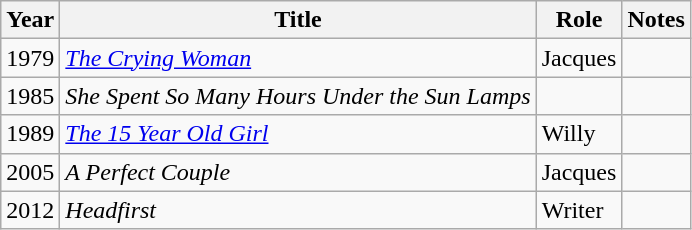<table class="wikitable sortable">
<tr>
<th>Year</th>
<th>Title</th>
<th>Role</th>
<th class="unsortable">Notes</th>
</tr>
<tr>
<td>1979</td>
<td><em><a href='#'>The Crying Woman</a></em></td>
<td>Jacques</td>
<td></td>
</tr>
<tr>
<td>1985</td>
<td><em>She Spent So Many Hours Under the Sun Lamps</em></td>
<td></td>
<td></td>
</tr>
<tr>
<td>1989</td>
<td><em><a href='#'>The 15 Year Old Girl</a></em></td>
<td>Willy</td>
<td></td>
</tr>
<tr>
<td>2005</td>
<td><em>A Perfect Couple</em></td>
<td>Jacques</td>
<td></td>
</tr>
<tr>
<td>2012</td>
<td><em>Headfirst</em></td>
<td>Writer</td>
<td></td>
</tr>
</table>
